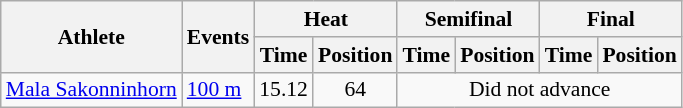<table class=wikitable style="font-size:90%">
<tr>
<th rowspan="2">Athlete</th>
<th rowspan="2">Events</th>
<th colspan="2">Heat</th>
<th colspan="2">Semifinal</th>
<th colspan="2">Final</th>
</tr>
<tr>
<th>Time</th>
<th>Position</th>
<th>Time</th>
<th>Position</th>
<th>Time</th>
<th>Position</th>
</tr>
<tr>
<td><a href='#'>Mala Sakonninhorn</a></td>
<td><a href='#'>100 m</a></td>
<td align=center>15.12</td>
<td align=center>64</td>
<td align=center colspan="4">Did not advance</td>
</tr>
</table>
